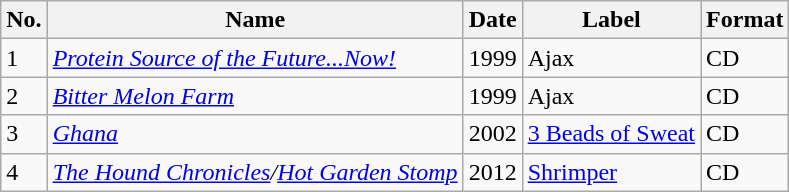<table class="wikitable">
<tr>
<th>No.</th>
<th>Name</th>
<th>Date</th>
<th>Label</th>
<th>Format</th>
</tr>
<tr>
<td>1</td>
<td><em><a href='#'>Protein Source of the Future...Now!</a></em></td>
<td>1999</td>
<td>Ajax</td>
<td>CD</td>
</tr>
<tr>
<td>2</td>
<td><em><a href='#'>Bitter Melon Farm</a></em></td>
<td>1999</td>
<td>Ajax</td>
<td>CD</td>
</tr>
<tr>
<td>3</td>
<td><em><a href='#'>Ghana</a></em></td>
<td>2002</td>
<td><a href='#'>3 Beads of Sweat</a></td>
<td>CD</td>
</tr>
<tr>
<td>4</td>
<td><em><a href='#'>The Hound Chronicles</a>/<a href='#'>Hot Garden Stomp</a></em></td>
<td>2012</td>
<td><a href='#'>Shrimper</a></td>
<td>CD</td>
</tr>
</table>
